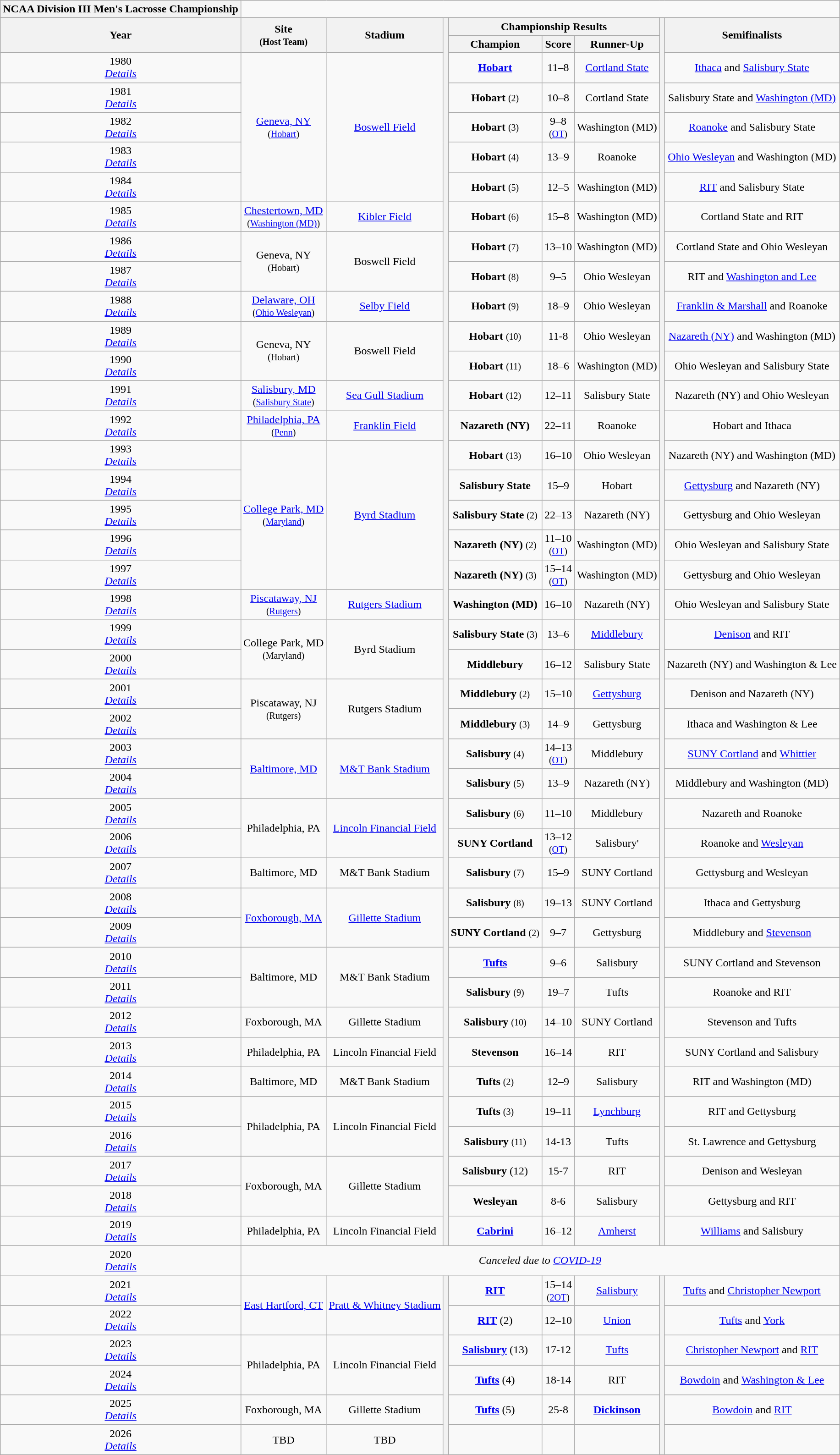<table class="wikitable" style="text-align:center">
<tr>
<th style=>NCAA Division III Men's Lacrosse Championship</th>
</tr>
<tr>
<th rowspan="2">Year</th>
<th rowspan="2">Site<br><small>(Host Team)</small></th>
<th rowspan="2">Stadium</th>
<th rowspan="42"></th>
<th colspan=3>Championship Results</th>
<th rowspan="42"></th>
<th rowspan=2>Semifinalists</th>
</tr>
<tr>
<th>Champion</th>
<th>Score</th>
<th>Runner-Up</th>
</tr>
<tr>
<td>1980<br><em><a href='#'>Details</a></em></td>
<td rowspan="5"><a href='#'>Geneva, NY</a><br><small>(<a href='#'>Hobart</a>)</small></td>
<td rowspan="5"><a href='#'>Boswell Field</a></td>
<td><strong><a href='#'>Hobart</a></strong></td>
<td>11–8</td>
<td><a href='#'>Cortland State</a></td>
<td><a href='#'>Ithaca</a> and <a href='#'>Salisbury State</a></td>
</tr>
<tr>
<td>1981<br><em><a href='#'>Details</a></em></td>
<td><strong>Hobart</strong> <small>(2)</small></td>
<td>10–8</td>
<td>Cortland State</td>
<td>Salisbury State and <a href='#'>Washington (MD)</a></td>
</tr>
<tr>
<td>1982<br><em><a href='#'>Details</a></em></td>
<td><strong>Hobart</strong> <small>(3)</small></td>
<td>9–8<br><small>(<a href='#'>OT</a>)</small></td>
<td>Washington (MD)</td>
<td><a href='#'>Roanoke</a> and Salisbury State</td>
</tr>
<tr>
<td>1983<br><em><a href='#'>Details</a></em></td>
<td><strong>Hobart</strong> <small>(4)</small></td>
<td>13–9</td>
<td>Roanoke</td>
<td><a href='#'>Ohio Wesleyan</a> and Washington (MD)</td>
</tr>
<tr>
<td>1984<br><em><a href='#'>Details</a></em></td>
<td><strong>Hobart</strong> <small>(5)</small></td>
<td>12–5</td>
<td>Washington (MD)</td>
<td><a href='#'>RIT</a> and Salisbury State</td>
</tr>
<tr>
<td>1985<br><em><a href='#'>Details</a></em></td>
<td><a href='#'>Chestertown, MD</a><br><small>(<a href='#'>Washington (MD)</a>)</small></td>
<td><a href='#'>Kibler Field</a></td>
<td><strong>Hobart</strong> <small>(6)</small></td>
<td>15–8</td>
<td>Washington (MD)</td>
<td>Cortland State and RIT</td>
</tr>
<tr>
<td>1986<br><em><a href='#'>Details</a></em></td>
<td rowspan="2">Geneva, NY<br><small>(Hobart)</small></td>
<td rowspan="2">Boswell Field</td>
<td><strong>Hobart</strong> <small>(7)</small></td>
<td>13–10</td>
<td>Washington (MD)</td>
<td>Cortland State and Ohio Wesleyan</td>
</tr>
<tr>
<td>1987<br><em><a href='#'>Details</a></em></td>
<td><strong>Hobart</strong> <small>(8)</small></td>
<td>9–5</td>
<td>Ohio Wesleyan</td>
<td>RIT and <a href='#'>Washington and Lee</a></td>
</tr>
<tr>
<td>1988<br><em><a href='#'>Details</a></em></td>
<td><a href='#'>Delaware, OH</a><br><small>(<a href='#'>Ohio Wesleyan</a>)</small></td>
<td><a href='#'>Selby Field</a></td>
<td><strong>Hobart</strong> <small>(9)</small></td>
<td>18–9</td>
<td>Ohio Wesleyan</td>
<td><a href='#'>Franklin & Marshall</a> and Roanoke</td>
</tr>
<tr>
<td>1989<br><em><a href='#'>Details</a></em></td>
<td rowspan="2">Geneva, NY<br><small>(Hobart)</small></td>
<td rowspan="2">Boswell Field</td>
<td><strong>Hobart</strong> <small>(10)</small></td>
<td>11-8</td>
<td>Ohio Wesleyan</td>
<td><a href='#'>Nazareth (NY)</a> and Washington (MD)</td>
</tr>
<tr>
<td>1990<br><em><a href='#'>Details</a></em></td>
<td><strong>Hobart</strong> <small>(11)</small></td>
<td>18–6</td>
<td>Washington (MD)</td>
<td>Ohio Wesleyan and Salisbury State</td>
</tr>
<tr>
<td>1991<br><em><a href='#'>Details</a></em></td>
<td><a href='#'>Salisbury, MD</a><br><small>(<a href='#'>Salisbury State</a>)</small></td>
<td><a href='#'>Sea Gull Stadium</a></td>
<td><strong>Hobart</strong> <small>(12)</small></td>
<td>12–11</td>
<td>Salisbury State</td>
<td>Nazareth (NY) and Ohio Wesleyan</td>
</tr>
<tr>
<td>1992<br><em><a href='#'>Details</a></em></td>
<td><a href='#'>Philadelphia, PA</a><br><small>(<a href='#'>Penn</a>)</small></td>
<td><a href='#'>Franklin Field</a></td>
<td><strong>Nazareth (NY)</strong></td>
<td>22–11</td>
<td>Roanoke</td>
<td>Hobart and Ithaca</td>
</tr>
<tr>
<td>1993<br><em><a href='#'>Details</a></em></td>
<td rowspan="5"><a href='#'>College Park, MD</a><br><small>(<a href='#'>Maryland</a>)</small></td>
<td rowspan="5"><a href='#'>Byrd Stadium</a></td>
<td><strong>Hobart</strong> <small>(13)</small></td>
<td>16–10</td>
<td>Ohio Wesleyan</td>
<td>Nazareth (NY) and Washington (MD)</td>
</tr>
<tr>
<td>1994<br><em><a href='#'>Details</a></em></td>
<td><strong>Salisbury State</strong></td>
<td>15–9</td>
<td>Hobart</td>
<td><a href='#'>Gettysburg</a> and Nazareth (NY)</td>
</tr>
<tr>
<td>1995<br><em><a href='#'>Details</a></em></td>
<td><strong>Salisbury State</strong> <small>(2)</small></td>
<td>22–13</td>
<td>Nazareth (NY)</td>
<td>Gettysburg and Ohio Wesleyan</td>
</tr>
<tr>
<td>1996<br><em><a href='#'>Details</a></em></td>
<td><strong>Nazareth (NY)</strong> <small>(2)</small></td>
<td>11–10<br><small>(<a href='#'>OT</a>)</small></td>
<td>Washington (MD)</td>
<td>Ohio Wesleyan and Salisbury State</td>
</tr>
<tr>
<td>1997<br><em><a href='#'>Details</a></em></td>
<td><strong>Nazareth (NY)</strong> <small>(3)</small></td>
<td>15–14<br><small>(<a href='#'>OT</a>)</small></td>
<td>Washington (MD)</td>
<td>Gettysburg and Ohio Wesleyan</td>
</tr>
<tr>
<td>1998<br><em><a href='#'>Details</a></em></td>
<td><a href='#'>Piscataway, NJ</a><br><small>(<a href='#'>Rutgers</a>)</small></td>
<td><a href='#'>Rutgers Stadium</a></td>
<td><strong>Washington (MD)</strong></td>
<td>16–10</td>
<td>Nazareth (NY)</td>
<td>Ohio Wesleyan and Salisbury State</td>
</tr>
<tr>
<td>1999<br><em><a href='#'>Details</a></em></td>
<td rowspan="2">College Park, MD<br><small>(Maryland)</small></td>
<td rowspan="2">Byrd Stadium</td>
<td><strong>Salisbury State</strong> <small>(3)</small></td>
<td>13–6</td>
<td><a href='#'>Middlebury</a></td>
<td><a href='#'>Denison</a> and RIT</td>
</tr>
<tr>
<td>2000<br><em><a href='#'>Details</a></em></td>
<td><strong>Middlebury</strong></td>
<td>16–12</td>
<td>Salisbury State</td>
<td>Nazareth (NY) and Washington & Lee</td>
</tr>
<tr>
<td>2001<br><em><a href='#'>Details</a></em></td>
<td rowspan="2">Piscataway, NJ<br><small>(Rutgers)</small></td>
<td rowspan="2">Rutgers Stadium</td>
<td><strong>Middlebury</strong> <small>(2)</small></td>
<td>15–10</td>
<td><a href='#'>Gettysburg</a></td>
<td>Denison and Nazareth (NY)</td>
</tr>
<tr>
<td>2002<br><em><a href='#'>Details</a></em></td>
<td><strong>Middlebury</strong> <small>(3)</small></td>
<td>14–9</td>
<td>Gettysburg</td>
<td>Ithaca and Washington & Lee</td>
</tr>
<tr>
<td>2003<br><em><a href='#'>Details</a></em></td>
<td rowspan="2"><a href='#'>Baltimore, MD</a></td>
<td rowspan="2"><a href='#'>M&T Bank Stadium</a></td>
<td><strong>Salisbury</strong> <small>(4)</small></td>
<td>14–13<br><small>(<a href='#'>OT</a>)</small></td>
<td>Middlebury</td>
<td><a href='#'>SUNY Cortland</a> and <a href='#'>Whittier</a></td>
</tr>
<tr>
<td>2004<br><em><a href='#'>Details</a></em></td>
<td><strong>Salisbury</strong> <small>(5)</small></td>
<td>13–9</td>
<td>Nazareth (NY)</td>
<td>Middlebury and Washington (MD)</td>
</tr>
<tr>
<td>2005<br><em><a href='#'>Details</a></em></td>
<td rowspan="2">Philadelphia, PA</td>
<td rowspan="2"><a href='#'>Lincoln Financial Field</a></td>
<td><strong>Salisbury</strong> <small>(6)</small></td>
<td>11–10</td>
<td>Middlebury</td>
<td>Nazareth and Roanoke</td>
</tr>
<tr>
<td>2006<br><em><a href='#'>Details</a></em></td>
<td><strong>SUNY Cortland</strong></td>
<td>13–12<br><small>(<a href='#'>OT</a>)</small></td>
<td>Salisbury'</td>
<td>Roanoke and <a href='#'>Wesleyan</a></td>
</tr>
<tr>
<td>2007<br><em><a href='#'>Details</a></em></td>
<td>Baltimore, MD</td>
<td>M&T Bank Stadium</td>
<td><strong>Salisbury</strong> <small>(7)</small></td>
<td>15–9</td>
<td>SUNY Cortland</td>
<td>Gettysburg and Wesleyan</td>
</tr>
<tr>
<td>2008<br><em><a href='#'>Details</a></em></td>
<td rowspan="2"><a href='#'>Foxborough, MA</a></td>
<td rowspan="2"><a href='#'>Gillette Stadium</a></td>
<td><strong>Salisbury</strong> <small>(8)</small></td>
<td>19–13</td>
<td>SUNY Cortland</td>
<td>Ithaca and Gettysburg</td>
</tr>
<tr>
<td>2009<br><em><a href='#'>Details</a></em></td>
<td><strong>SUNY Cortland</strong> <small>(2)</small></td>
<td>9–7</td>
<td>Gettysburg</td>
<td>Middlebury and <a href='#'>Stevenson</a></td>
</tr>
<tr>
<td>2010<br><em><a href='#'>Details</a></em></td>
<td rowspan="2">Baltimore, MD</td>
<td rowspan="2">M&T Bank Stadium</td>
<td><strong><a href='#'>Tufts</a></strong></td>
<td>9–6</td>
<td>Salisbury</td>
<td>SUNY Cortland and Stevenson</td>
</tr>
<tr>
<td>2011<br><em><a href='#'>Details</a></em></td>
<td><strong>Salisbury</strong> <small>(9)</small></td>
<td>19–7</td>
<td>Tufts</td>
<td>Roanoke and RIT</td>
</tr>
<tr>
<td>2012<br><em><a href='#'>Details</a></em></td>
<td>Foxborough, MA</td>
<td>Gillette Stadium</td>
<td><strong>Salisbury</strong> <small>(10)</small></td>
<td>14–10</td>
<td>SUNY Cortland</td>
<td>Stevenson and Tufts</td>
</tr>
<tr>
<td>2013<br><em><a href='#'>Details</a></em></td>
<td>Philadelphia, PA</td>
<td>Lincoln Financial Field</td>
<td><strong>Stevenson</strong></td>
<td>16–14</td>
<td>RIT</td>
<td>SUNY Cortland and Salisbury</td>
</tr>
<tr>
<td>2014<br><em><a href='#'>Details</a></em></td>
<td>Baltimore, MD</td>
<td>M&T Bank Stadium</td>
<td><strong>Tufts</strong> <small>(2)</small></td>
<td>12–9</td>
<td>Salisbury</td>
<td>RIT and Washington (MD)</td>
</tr>
<tr>
<td>2015<br><em><a href='#'>Details</a></em></td>
<td rowspan="2">Philadelphia, PA</td>
<td rowspan="2">Lincoln Financial Field</td>
<td><strong>Tufts</strong> <small>(3)</small></td>
<td>19–11</td>
<td><a href='#'>Lynchburg</a></td>
<td>RIT and Gettysburg</td>
</tr>
<tr>
<td>2016<br><em><a href='#'>Details</a></em></td>
<td><strong>Salisbury</strong> <small>(11)</small></td>
<td>14-13</td>
<td>Tufts</td>
<td>St. Lawrence and Gettysburg</td>
</tr>
<tr>
<td>2017<br><em><a href='#'>Details</a></em></td>
<td rowspan="2">Foxborough, MA</td>
<td rowspan="2">Gillette Stadium</td>
<td><strong>Salisbury</strong> (12)</td>
<td>15-7</td>
<td>RIT</td>
<td>Denison and Wesleyan</td>
</tr>
<tr>
<td>2018<br><em><a href='#'>Details</a></em></td>
<td><strong>Wesleyan</strong></td>
<td>8-6</td>
<td>Salisbury</td>
<td>Gettysburg and RIT</td>
</tr>
<tr>
<td>2019<br><em><a href='#'>Details</a></em></td>
<td>Philadelphia, PA</td>
<td>Lincoln Financial Field</td>
<td><strong><a href='#'>Cabrini</a></strong></td>
<td>16–12</td>
<td><a href='#'>Amherst</a></td>
<td><a href='#'>Williams</a> and Salisbury</td>
</tr>
<tr>
<td>2020<br><em><a href='#'>Details</a></em></td>
<td colspan=8 align=center><em>Canceled due to <a href='#'>COVID-19</a></em></td>
</tr>
<tr>
<td>2021<br><em><a href='#'>Details</a></em></td>
<td rowspan="2"><a href='#'>East Hartford, CT</a></td>
<td rowspan="2"><a href='#'>Pratt & Whitney Stadium</a></td>
<th rowspan="7"></th>
<td><strong><a href='#'>RIT</a></strong></td>
<td>15–14<br><small>(<a href='#'>2OT</a>)</small></td>
<td><a href='#'>Salisbury</a></td>
<th rowspan="7"></th>
<td><a href='#'>Tufts</a> and <a href='#'>Christopher Newport</a></td>
</tr>
<tr>
<td>2022<br><em><a href='#'>Details</a></em></td>
<td><strong><a href='#'>RIT</a></strong> (2)</td>
<td>12–10</td>
<td><a href='#'>Union</a></td>
<td><a href='#'>Tufts</a> and <a href='#'>York</a></td>
</tr>
<tr>
<td>2023<br><em><a href='#'>Details</a></em></td>
<td rowspan=2>Philadelphia, PA</td>
<td rowspan=2>Lincoln Financial Field</td>
<td><strong><a href='#'>Salisbury</a></strong> (13)</td>
<td>17-12</td>
<td><a href='#'>Tufts</a></td>
<td><a href='#'>Christopher Newport</a> and <a href='#'>RIT</a></td>
</tr>
<tr>
<td>2024<br><em><a href='#'>Details</a></em></td>
<td><a href='#'><strong>Tufts</strong></a> (4)</td>
<td>18-14</td>
<td>RIT</td>
<td><a href='#'>Bowdoin</a> and <a href='#'>Washington & Lee</a></td>
</tr>
<tr>
<td>2025<br><em><a href='#'>Details</a></em></td>
<td>Foxborough, MA</td>
<td>Gillette Stadium</td>
<td><a href='#'><strong>Tufts</strong></a> (5)</td>
<td>25-8</td>
<td><a href='#'><strong>Dickinson</strong></a></td>
<td><a href='#'>Bowdoin</a> and <a href='#'>RIT</a></td>
</tr>
<tr>
<td>2026<br><em><a href='#'>Details</a></em></td>
<td>TBD</td>
<td>TBD</td>
<td></td>
<td></td>
</tr>
</table>
